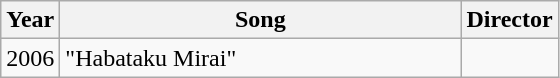<table class="wikitable">
<tr>
<th>Year</th>
<th width="260">Song</th>
<th>Director</th>
</tr>
<tr>
<td>2006</td>
<td>"Habataku Mirai"</td>
<td></td>
</tr>
</table>
